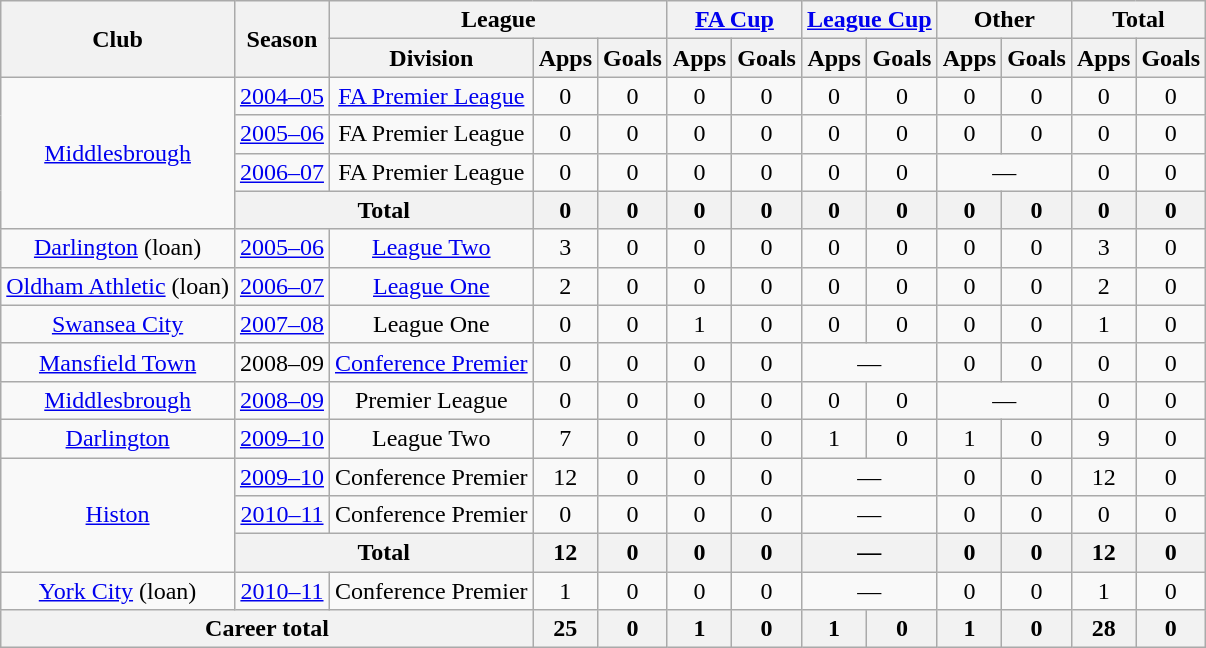<table class="wikitable" style="text-align: center;">
<tr>
<th rowspan="2">Club</th>
<th rowspan="2">Season</th>
<th colspan="3">League</th>
<th colspan="2"><a href='#'>FA Cup</a></th>
<th colspan="2"><a href='#'>League Cup</a></th>
<th colspan="2">Other</th>
<th colspan="2">Total</th>
</tr>
<tr>
<th>Division</th>
<th>Apps</th>
<th>Goals</th>
<th>Apps</th>
<th>Goals</th>
<th>Apps</th>
<th>Goals</th>
<th>Apps</th>
<th>Goals</th>
<th>Apps</th>
<th>Goals</th>
</tr>
<tr>
<td rowspan="4" valign="center"><a href='#'>Middlesbrough</a></td>
<td><a href='#'>2004–05</a></td>
<td><a href='#'>FA Premier League</a></td>
<td>0</td>
<td>0</td>
<td>0</td>
<td>0</td>
<td>0</td>
<td>0</td>
<td>0</td>
<td>0</td>
<td>0</td>
<td>0</td>
</tr>
<tr>
<td><a href='#'>2005–06</a></td>
<td>FA Premier League</td>
<td>0</td>
<td>0</td>
<td>0</td>
<td>0</td>
<td>0</td>
<td>0</td>
<td>0</td>
<td>0</td>
<td>0</td>
<td>0</td>
</tr>
<tr>
<td><a href='#'>2006–07</a></td>
<td>FA Premier League</td>
<td>0</td>
<td>0</td>
<td>0</td>
<td>0</td>
<td>0</td>
<td>0</td>
<td colspan="2">—</td>
<td>0</td>
<td>0</td>
</tr>
<tr>
<th colspan="2">Total</th>
<th>0</th>
<th>0</th>
<th>0</th>
<th>0</th>
<th>0</th>
<th>0</th>
<th>0</th>
<th>0</th>
<th>0</th>
<th>0</th>
</tr>
<tr>
<td rowspan="1" valign="center"><a href='#'>Darlington</a> (loan)</td>
<td><a href='#'>2005–06</a></td>
<td><a href='#'>League Two</a></td>
<td>3</td>
<td>0</td>
<td>0</td>
<td>0</td>
<td>0</td>
<td>0</td>
<td>0</td>
<td>0</td>
<td>3</td>
<td>0</td>
</tr>
<tr>
<td rowspan="1" valign="center"><a href='#'>Oldham Athletic</a> (loan)</td>
<td><a href='#'>2006–07</a></td>
<td><a href='#'>League One</a></td>
<td>2</td>
<td>0</td>
<td>0</td>
<td>0</td>
<td>0</td>
<td>0</td>
<td>0</td>
<td>0</td>
<td>2</td>
<td>0</td>
</tr>
<tr>
<td rowspan="1" valign="center"><a href='#'>Swansea City</a></td>
<td><a href='#'>2007–08</a></td>
<td>League One</td>
<td>0</td>
<td>0</td>
<td>1</td>
<td>0</td>
<td>0</td>
<td>0</td>
<td>0</td>
<td>0</td>
<td>1</td>
<td>0</td>
</tr>
<tr>
<td rowspan="1" valign="center"><a href='#'>Mansfield Town</a></td>
<td>2008–09</td>
<td><a href='#'>Conference Premier</a></td>
<td>0</td>
<td>0</td>
<td>0</td>
<td>0</td>
<td colspan="2">—</td>
<td>0</td>
<td>0</td>
<td>0</td>
<td>0</td>
</tr>
<tr>
<td rowspan="1" valign="center"><a href='#'>Middlesbrough</a></td>
<td><a href='#'>2008–09</a></td>
<td>Premier League</td>
<td>0</td>
<td>0</td>
<td>0</td>
<td>0</td>
<td>0</td>
<td>0</td>
<td colspan="2">—</td>
<td>0</td>
<td>0</td>
</tr>
<tr>
<td rowspan="1" valign="center"><a href='#'>Darlington</a></td>
<td><a href='#'>2009–10</a></td>
<td>League Two</td>
<td>7</td>
<td>0</td>
<td>0</td>
<td>0</td>
<td>1</td>
<td>0</td>
<td>1</td>
<td>0</td>
<td>9</td>
<td>0</td>
</tr>
<tr>
<td rowspan="3" valign="center"><a href='#'>Histon</a></td>
<td><a href='#'>2009–10</a></td>
<td>Conference Premier</td>
<td>12</td>
<td>0</td>
<td>0</td>
<td>0</td>
<td colspan="2">—</td>
<td>0</td>
<td>0</td>
<td>12</td>
<td>0</td>
</tr>
<tr>
<td><a href='#'>2010–11</a></td>
<td>Conference Premier</td>
<td>0</td>
<td>0</td>
<td>0</td>
<td>0</td>
<td colspan="2">—</td>
<td>0</td>
<td>0</td>
<td>0</td>
<td>0</td>
</tr>
<tr>
<th colspan="2">Total</th>
<th>12</th>
<th>0</th>
<th>0</th>
<th>0</th>
<th colspan="2">—</th>
<th>0</th>
<th>0</th>
<th>12</th>
<th>0</th>
</tr>
<tr>
<td rowspan="1" valign="center"><a href='#'>York City</a> (loan)</td>
<td><a href='#'>2010–11</a></td>
<td>Conference Premier</td>
<td>1</td>
<td>0</td>
<td>0</td>
<td>0</td>
<td colspan="2">—</td>
<td>0</td>
<td>0</td>
<td>1</td>
<td>0</td>
</tr>
<tr>
<th colspan="3">Career total</th>
<th>25</th>
<th>0</th>
<th>1</th>
<th>0</th>
<th>1</th>
<th>0</th>
<th>1</th>
<th>0</th>
<th>28</th>
<th>0</th>
</tr>
</table>
